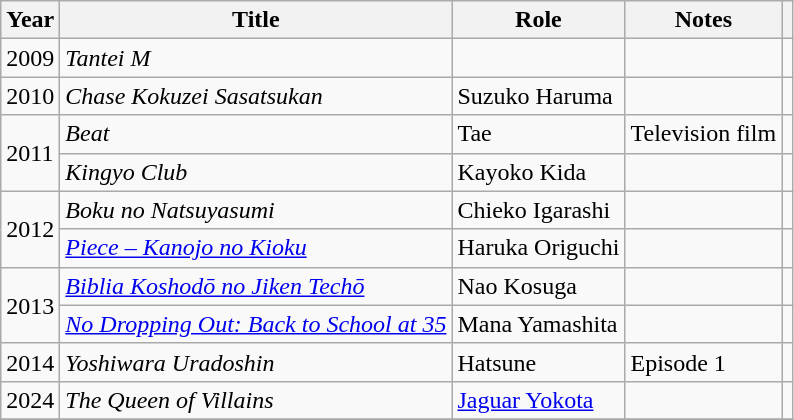<table class="wikitable">
<tr>
<th>Year</th>
<th>Title</th>
<th>Role</th>
<th>Notes</th>
<th></th>
</tr>
<tr>
<td>2009</td>
<td><em>Tantei M</em></td>
<td></td>
<td></td>
<td></td>
</tr>
<tr>
<td>2010</td>
<td><em>Chase Kokuzei Sasatsukan</em></td>
<td>Suzuko Haruma</td>
<td></td>
<td></td>
</tr>
<tr>
<td rowspan="2">2011</td>
<td><em>Beat</em></td>
<td>Tae</td>
<td>Television film</td>
<td></td>
</tr>
<tr>
<td><em>Kingyo Club</em></td>
<td>Kayoko Kida</td>
<td></td>
<td></td>
</tr>
<tr>
<td rowspan="2">2012</td>
<td><em>Boku no Natsuyasumi</em></td>
<td>Chieko Igarashi</td>
<td></td>
<td></td>
</tr>
<tr>
<td><em><a href='#'>Piece – Kanojo no Kioku</a></em></td>
<td>Haruka Origuchi</td>
<td></td>
<td></td>
</tr>
<tr>
<td rowspan="2">2013</td>
<td><em><a href='#'>Biblia Koshodō no Jiken Techō</a></em></td>
<td>Nao Kosuga</td>
<td></td>
<td></td>
</tr>
<tr>
<td><em><a href='#'>No Dropping Out: Back to School at 35</a></em></td>
<td>Mana Yamashita</td>
<td></td>
<td></td>
</tr>
<tr>
<td>2014</td>
<td><em>Yoshiwara Uradoshin</em></td>
<td>Hatsune</td>
<td>Episode 1</td>
<td></td>
</tr>
<tr>
<td>2024</td>
<td><em>The Queen of Villains</em></td>
<td><a href='#'>Jaguar Yokota</a></td>
<td></td>
<td></td>
</tr>
<tr>
</tr>
</table>
